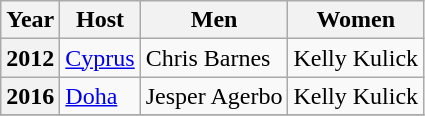<table class="wikitable">
<tr>
<th scope="col">Year</th>
<th scope="col">Host</th>
<th scope="col">Men</th>
<th scope="col">Women</th>
</tr>
<tr>
<th scope="row">2012</th>
<td><a href='#'>Cyprus</a></td>
<td> Chris Barnes</td>
<td + style="text-align: center;"> Kelly Kulick</td>
</tr>
<tr>
<th scope="row">2016</th>
<td><a href='#'>Doha</a></td>
<td> Jesper Agerbo</td>
<td + style="text-align: center;"> Kelly Kulick</td>
</tr>
<tr>
</tr>
</table>
